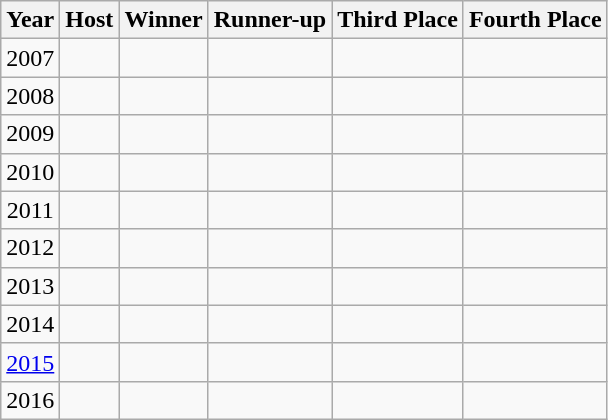<table class=wikitable>
<tr>
<th>Year</th>
<th>Host</th>
<th>Winner</th>
<th>Runner-up</th>
<th>Third Place</th>
<th>Fourth Place</th>
</tr>
<tr>
<td align=center>2007</td>
<td></td>
<td></td>
<td></td>
<td></td>
<td></td>
</tr>
<tr>
<td align=center>2008</td>
<td></td>
<td></td>
<td></td>
<td></td>
<td></td>
</tr>
<tr>
<td align=center>2009</td>
<td></td>
<td></td>
<td></td>
<td></td>
<td></td>
</tr>
<tr>
<td align=center>2010</td>
<td></td>
<td></td>
<td></td>
<td></td>
<td></td>
</tr>
<tr>
<td align=center>2011</td>
<td></td>
<td></td>
<td></td>
<td></td>
<td></td>
</tr>
<tr>
<td align=center>2012</td>
<td></td>
<td></td>
<td></td>
<td></td>
<td></td>
</tr>
<tr>
<td align=center>2013</td>
<td></td>
<td></td>
<td></td>
<td></td>
<td></td>
</tr>
<tr>
<td align=center>2014</td>
<td></td>
<td></td>
<td></td>
<td></td>
<td></td>
</tr>
<tr>
<td align=center><a href='#'>2015</a></td>
<td></td>
<td></td>
<td></td>
<td></td>
<td></td>
</tr>
<tr>
<td align=center>2016</td>
<td></td>
<td></td>
<td></td>
<td></td>
<td></td>
</tr>
</table>
